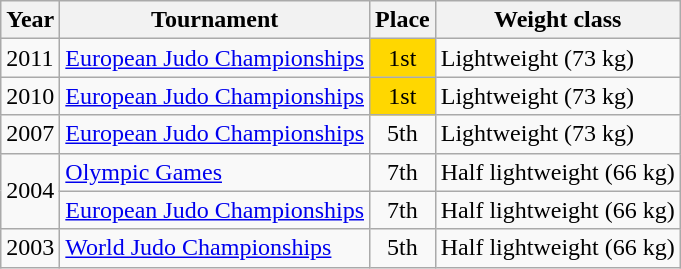<table class=wikitable>
<tr>
<th>Year</th>
<th>Tournament</th>
<th>Place</th>
<th>Weight class</th>
</tr>
<tr>
<td>2011</td>
<td><a href='#'>European Judo Championships</a></td>
<td align="center" bgcolor="gold">1st</td>
<td>Lightweight (73 kg)</td>
</tr>
<tr>
<td>2010</td>
<td><a href='#'>European Judo Championships</a></td>
<td align="center" bgcolor="gold">1st</td>
<td>Lightweight (73 kg)</td>
</tr>
<tr>
<td>2007</td>
<td><a href='#'>European Judo Championships</a></td>
<td align="center">5th</td>
<td>Lightweight (73 kg)</td>
</tr>
<tr>
<td rowspan=2>2004</td>
<td><a href='#'>Olympic Games</a></td>
<td align="center">7th</td>
<td>Half lightweight (66 kg)</td>
</tr>
<tr>
<td><a href='#'>European Judo Championships</a></td>
<td align="center">7th</td>
<td>Half lightweight (66 kg)</td>
</tr>
<tr>
<td>2003</td>
<td><a href='#'>World Judo Championships</a></td>
<td align="center">5th</td>
<td>Half lightweight (66 kg)</td>
</tr>
</table>
